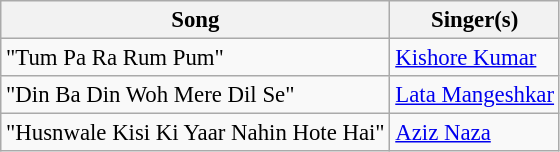<table class="wikitable" style="font-size:95%;">
<tr>
<th>Song</th>
<th>Singer(s)</th>
</tr>
<tr>
<td>"Tum Pa Ra Rum Pum"</td>
<td><a href='#'>Kishore Kumar</a></td>
</tr>
<tr>
<td>"Din Ba Din Woh Mere Dil Se"</td>
<td><a href='#'>Lata Mangeshkar</a></td>
</tr>
<tr>
<td>"Husnwale Kisi Ki Yaar Nahin Hote Hai"</td>
<td><a href='#'>Aziz Naza</a></td>
</tr>
</table>
